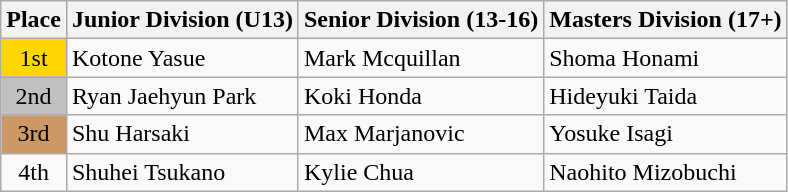<table class="wikitable">
<tr>
<th>Place</th>
<th>Junior Division (U13)</th>
<th>Senior Division (13-16)</th>
<th>Masters Division (17+)</th>
</tr>
<tr>
<td style="text-align:center; background:gold;">1st</td>
<td> Kotone Yasue</td>
<td> Mark Mcquillan</td>
<td> Shoma Honami</td>
</tr>
<tr>
<td style="text-align:center; background:silver;">2nd</td>
<td> Ryan Jaehyun Park</td>
<td> Koki Honda</td>
<td> Hideyuki Taida</td>
</tr>
<tr>
<td style="text-align:center; background:#c96;">3rd</td>
<td> Shu Harsaki</td>
<td> Max Marjanovic</td>
<td> Yosuke Isagi</td>
</tr>
<tr>
<td style="text-align:center">4th</td>
<td> Shuhei Tsukano</td>
<td> Kylie Chua</td>
<td> Naohito Mizobuchi</td>
</tr>
</table>
